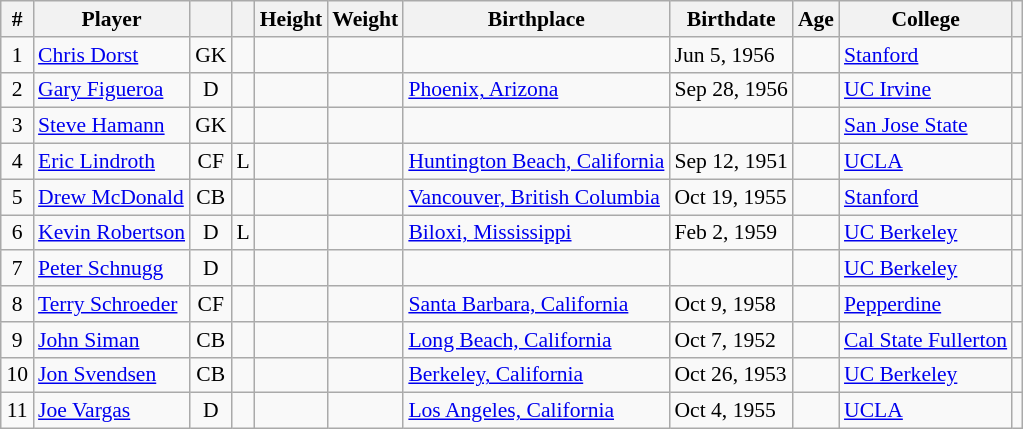<table class="wikitable sortable" style="text-align: left; font-size: 90%; margin-left: 1em;">
<tr>
<th>#</th>
<th>Player</th>
<th></th>
<th></th>
<th>Height</th>
<th>Weight</th>
<th>Birthplace</th>
<th>Birthdate</th>
<th>Age</th>
<th>College</th>
<th></th>
</tr>
<tr>
<td style="text-align: center;">1</td>
<td data-sort-value="Dorst, Chris"><a href='#'>Chris Dorst</a></td>
<td style="text-align: center;">GK</td>
<td style="text-align: center;"></td>
<td></td>
<td></td>
<td></td>
<td>Jun 5, 1956</td>
<td></td>
<td><a href='#'>Stanford</a></td>
<td></td>
</tr>
<tr>
<td style="text-align: center;">2</td>
<td data-sort-value="Figueroa, Gary"><a href='#'>Gary Figueroa</a></td>
<td style="text-align: center;">D</td>
<td style="text-align: center;"></td>
<td></td>
<td></td>
<td> <a href='#'>Phoenix, Arizona</a></td>
<td>Sep 28, 1956</td>
<td></td>
<td><a href='#'>UC Irvine</a></td>
<td></td>
</tr>
<tr>
<td style="text-align: center;">3</td>
<td data-sort-value="Hamann, Steve"><a href='#'>Steve Hamann</a></td>
<td style="text-align: center;">GK</td>
<td style="text-align: center;"></td>
<td></td>
<td></td>
<td></td>
<td></td>
<td></td>
<td><a href='#'>San Jose State</a></td>
<td></td>
</tr>
<tr>
<td style="text-align: center;">4</td>
<td data-sort-value="Lindroth, Eric"><a href='#'>Eric Lindroth</a></td>
<td style="text-align: center;">CF</td>
<td style="text-align: center;">L</td>
<td></td>
<td></td>
<td> <a href='#'>Huntington Beach, California</a></td>
<td>Sep 12, 1951</td>
<td></td>
<td><a href='#'>UCLA</a></td>
<td></td>
</tr>
<tr>
<td style="text-align: center;">5</td>
<td data-sort-value="McDonald, Drew"><a href='#'>Drew McDonald</a></td>
<td style="text-align: center;">CB</td>
<td style="text-align: center;"></td>
<td></td>
<td></td>
<td> <a href='#'>Vancouver, British Columbia</a></td>
<td>Oct 19, 1955</td>
<td></td>
<td><a href='#'>Stanford</a></td>
<td></td>
</tr>
<tr>
<td style="text-align: center;">6</td>
<td data-sort-value="Robertson, Kevin"><a href='#'>Kevin Robertson</a></td>
<td style="text-align: center;">D</td>
<td style="text-align: center;">L</td>
<td></td>
<td></td>
<td> <a href='#'>Biloxi, Mississippi</a></td>
<td>Feb 2, 1959</td>
<td></td>
<td><a href='#'>UC Berkeley</a></td>
<td></td>
</tr>
<tr>
<td style="text-align: center;">7</td>
<td data-sort-value="Schnugg, Peter"><a href='#'>Peter Schnugg</a></td>
<td style="text-align: center;">D</td>
<td style="text-align: center;"></td>
<td></td>
<td></td>
<td></td>
<td></td>
<td></td>
<td><a href='#'>UC Berkeley</a></td>
<td></td>
</tr>
<tr>
<td style="text-align: center;">8</td>
<td data-sort-value="Schroeder, Terry"><a href='#'>Terry Schroeder</a></td>
<td style="text-align: center;">CF</td>
<td style="text-align: center;"></td>
<td></td>
<td></td>
<td> <a href='#'>Santa Barbara, California</a></td>
<td>Oct 9, 1958</td>
<td></td>
<td><a href='#'>Pepperdine</a></td>
<td></td>
</tr>
<tr>
<td style="text-align: center;">9</td>
<td data-sort-value="Siman, John"><a href='#'>John Siman</a></td>
<td style="text-align: center;">CB</td>
<td style="text-align: center;"></td>
<td></td>
<td></td>
<td> <a href='#'>Long Beach, California</a></td>
<td>Oct 7, 1952</td>
<td></td>
<td><a href='#'>Cal State Fullerton</a></td>
<td></td>
</tr>
<tr>
<td style="text-align: center;">10</td>
<td data-sort-value="Svendsen, Jon"><a href='#'>Jon Svendsen</a></td>
<td style="text-align: center;">CB</td>
<td style="text-align: center;"></td>
<td></td>
<td></td>
<td> <a href='#'>Berkeley, California</a></td>
<td>Oct 26, 1953</td>
<td></td>
<td><a href='#'>UC Berkeley</a></td>
<td></td>
</tr>
<tr>
<td style="text-align: center;">11</td>
<td data-sort-value="Vargas, Joe"><a href='#'>Joe Vargas</a></td>
<td style="text-align: center;">D</td>
<td style="text-align: center;"></td>
<td></td>
<td></td>
<td> <a href='#'>Los Angeles, California</a></td>
<td>Oct 4, 1955</td>
<td></td>
<td><a href='#'>UCLA</a></td>
<td></td>
</tr>
</table>
